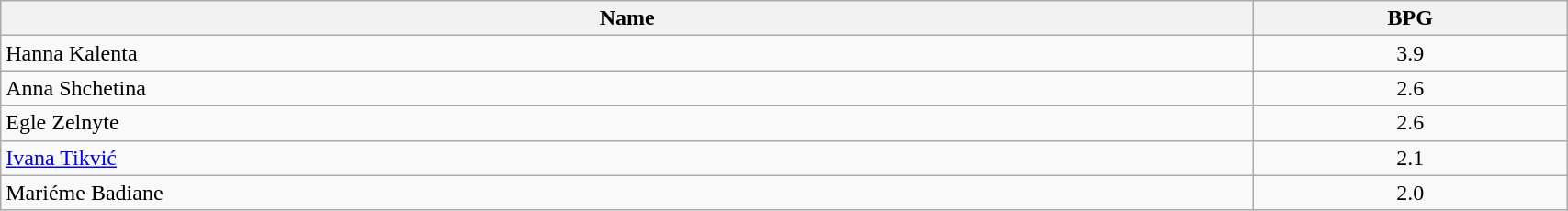<table class=wikitable width="90%">
<tr>
<th width="80%">Name</th>
<th width="20%">BPG</th>
</tr>
<tr>
<td> Hanna Kalenta</td>
<td align=center>3.9</td>
</tr>
<tr>
<td> Anna Shchetina</td>
<td align=center>2.6</td>
</tr>
<tr>
<td> Egle Zelnyte</td>
<td align=center>2.6</td>
</tr>
<tr>
<td> <a href='#'>Ivana Tikvić</a></td>
<td align=center>2.1</td>
</tr>
<tr>
<td> Mariéme Badiane</td>
<td align=center>2.0</td>
</tr>
</table>
